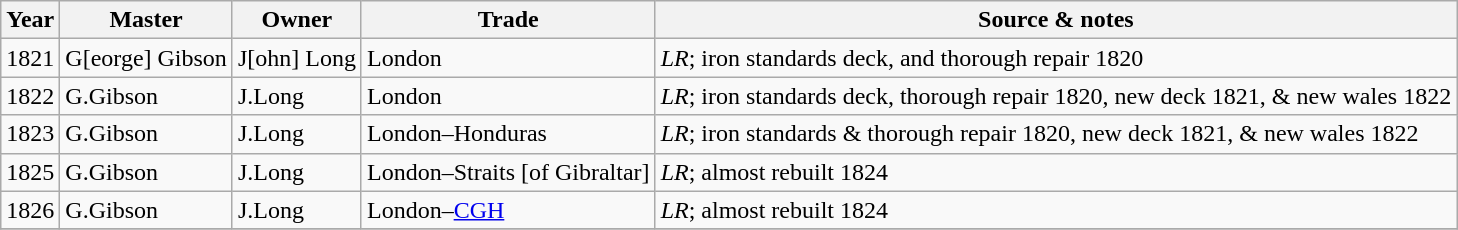<table class=" wikitable">
<tr>
<th>Year</th>
<th>Master</th>
<th>Owner</th>
<th>Trade</th>
<th>Source & notes</th>
</tr>
<tr>
<td>1821</td>
<td>G[eorge] Gibson</td>
<td>J[ohn] Long</td>
<td>London</td>
<td><em>LR</em>; iron standards deck, and thorough repair 1820</td>
</tr>
<tr>
<td>1822</td>
<td>G.Gibson</td>
<td>J.Long</td>
<td>London</td>
<td><em>LR</em>; iron standards deck, thorough repair 1820, new deck 1821, & new wales 1822</td>
</tr>
<tr>
<td>1823</td>
<td>G.Gibson</td>
<td>J.Long</td>
<td>London–Honduras</td>
<td><em>LR</em>; iron standards & thorough repair 1820, new deck 1821, & new wales 1822</td>
</tr>
<tr>
<td>1825</td>
<td>G.Gibson</td>
<td>J.Long</td>
<td>London–Straits [of Gibraltar]</td>
<td><em>LR</em>; almost rebuilt 1824</td>
</tr>
<tr>
<td>1826</td>
<td>G.Gibson</td>
<td>J.Long</td>
<td>London–<a href='#'>CGH</a></td>
<td><em>LR</em>; almost rebuilt 1824</td>
</tr>
<tr>
</tr>
</table>
